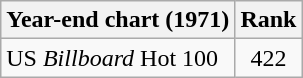<table class="wikitable">
<tr>
<th align="left">Year-end chart (1971)</th>
<th style="text-align:center;">Rank</th>
</tr>
<tr>
<td>US <em>Billboard</em> Hot 100</td>
<td style="text-align:center;">422</td>
</tr>
</table>
